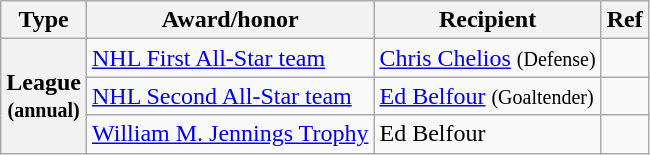<table class="wikitable">
<tr>
<th scope="col">Type</th>
<th scope="col">Award/honor</th>
<th scope="col">Recipient</th>
<th scope="col">Ref</th>
</tr>
<tr>
<th scope="row" rowspan="3">League<br><small>(annual)</small></th>
<td><a href='#'>NHL First All-Star team</a></td>
<td><a href='#'>Chris Chelios</a> <small>(Defense)</small></td>
<td></td>
</tr>
<tr>
<td><a href='#'>NHL Second All-Star team</a></td>
<td><a href='#'>Ed Belfour</a> <small>(Goaltender)</small></td>
<td></td>
</tr>
<tr>
<td><a href='#'>William M. Jennings Trophy</a></td>
<td>Ed Belfour</td>
<td></td>
</tr>
</table>
